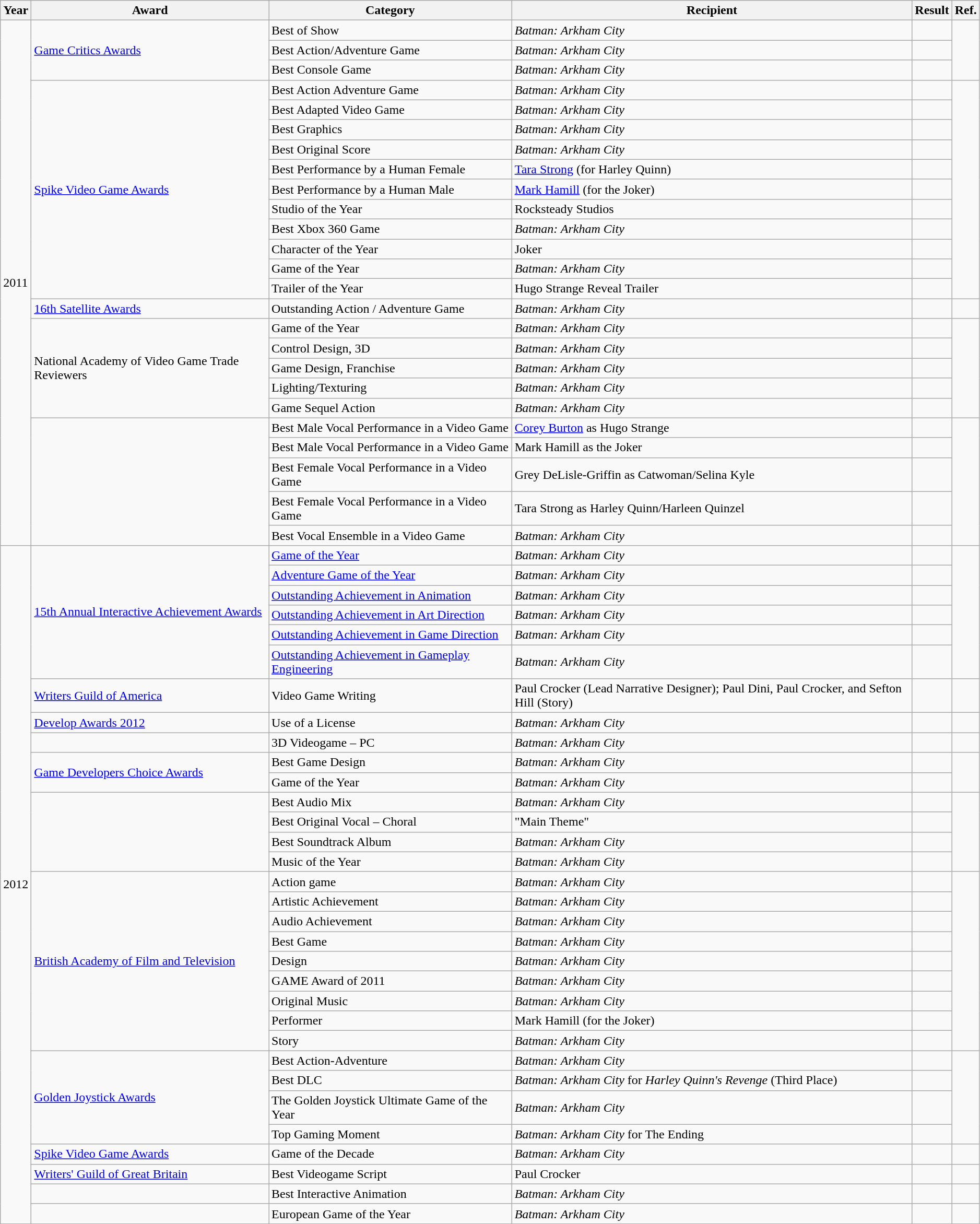<table class="wikitable sortable mw-collapsible mw-collapsed" style="width:99%;">
<tr>
<th>Year</th>
<th>Award</th>
<th>Category</th>
<th>Recipient</th>
<th>Result</th>
<th class="unsortable">Ref.</th>
</tr>
<tr>
<td rowspan="25">2011</td>
<td rowspan="3"><a href='#'>Game Critics Awards</a></td>
<td>Best of Show</td>
<td><em>Batman: Arkham City</em></td>
<td></td>
<td rowspan="3"></td>
</tr>
<tr>
<td>Best Action/Adventure Game</td>
<td><em>Batman: Arkham City</em></td>
<td></td>
</tr>
<tr>
<td>Best Console Game</td>
<td><em>Batman: Arkham City</em></td>
<td></td>
</tr>
<tr>
<td rowspan="11"><a href='#'>Spike Video Game Awards</a></td>
<td>Best Action Adventure Game</td>
<td><em>Batman: Arkham City</em></td>
<td></td>
<td rowspan="11" style="text-align:center;"><br></td>
</tr>
<tr>
<td>Best Adapted Video Game</td>
<td><em>Batman: Arkham City</em></td>
<td></td>
</tr>
<tr>
<td>Best Graphics</td>
<td><em>Batman: Arkham City</em></td>
<td></td>
</tr>
<tr>
<td>Best Original Score</td>
<td><em>Batman: Arkham City</em></td>
<td></td>
</tr>
<tr>
<td>Best Performance by a Human Female</td>
<td><a href='#'>Tara Strong</a> (for Harley Quinn)</td>
<td></td>
</tr>
<tr>
<td>Best Performance by a Human Male</td>
<td><a href='#'>Mark Hamill</a> (for the Joker)</td>
<td></td>
</tr>
<tr>
<td>Studio of the Year</td>
<td>Rocksteady Studios</td>
<td></td>
</tr>
<tr>
<td>Best Xbox 360 Game</td>
<td><em>Batman: Arkham City</em></td>
<td></td>
</tr>
<tr>
<td>Character of the Year</td>
<td>Joker</td>
<td></td>
</tr>
<tr>
<td>Game of the Year</td>
<td><em>Batman: Arkham City</em></td>
<td></td>
</tr>
<tr>
<td>Trailer of the Year</td>
<td>Hugo Strange Reveal Trailer</td>
<td></td>
</tr>
<tr>
<td><a href='#'>16th Satellite Awards</a></td>
<td>Outstanding Action / Adventure Game</td>
<td><em>Batman: Arkham City</em></td>
<td></td>
<td></td>
</tr>
<tr>
<td rowspan="5">National Academy of Video Game Trade Reviewers</td>
<td>Game of the Year</td>
<td><em>Batman: Arkham City</em></td>
<td></td>
<td rowspan="5"></td>
</tr>
<tr>
<td>Control Design, 3D</td>
<td><em>Batman: Arkham City</em></td>
<td></td>
</tr>
<tr>
<td>Game Design, Franchise</td>
<td><em>Batman: Arkham City</em></td>
<td></td>
</tr>
<tr>
<td>Lighting/Texturing</td>
<td><em>Batman: Arkham City</em></td>
<td></td>
</tr>
<tr>
<td>Game Sequel Action</td>
<td><em>Batman: Arkham City</em></td>
<td></td>
</tr>
<tr>
<td rowspan="5"></td>
<td>Best Male Vocal Performance in a Video Game</td>
<td><a href='#'>Corey Burton</a> as Hugo Strange</td>
<td></td>
<td rowspan="5"></td>
</tr>
<tr>
<td>Best Male Vocal Performance in a Video Game</td>
<td>Mark Hamill as the Joker</td>
<td></td>
</tr>
<tr>
<td>Best Female Vocal Performance in a Video Game</td>
<td>Grey DeLisle-Griffin as Catwoman/Selina Kyle</td>
<td></td>
</tr>
<tr>
<td>Best Female Vocal Performance in a Video Game</td>
<td>Tara Strong as Harley Quinn/Harleen Quinzel</td>
<td></td>
</tr>
<tr>
<td>Best Vocal Ensemble in a Video Game</td>
<td><em>Batman: Arkham City</em></td>
<td></td>
</tr>
<tr>
<td rowspan="32">2012</td>
<td rowspan="6"><a href='#'>15th Annual Interactive Achievement Awards</a></td>
<td><a href='#'>Game of the Year</a></td>
<td><em>Batman: Arkham City</em></td>
<td></td>
<td rowspan="6" style="text-align:center;"><br><br></td>
</tr>
<tr>
<td><a href='#'>Adventure Game of the Year</a></td>
<td><em>Batman: Arkham City</em></td>
<td></td>
</tr>
<tr>
<td><a href='#'>Outstanding Achievement in Animation</a></td>
<td><em>Batman: Arkham City</em></td>
<td></td>
</tr>
<tr>
<td><a href='#'>Outstanding Achievement in Art Direction</a></td>
<td><em>Batman: Arkham City</em></td>
<td></td>
</tr>
<tr>
<td><a href='#'>Outstanding Achievement in Game Direction</a></td>
<td><em>Batman: Arkham City</em></td>
<td></td>
</tr>
<tr>
<td><a href='#'>Outstanding Achievement in Gameplay Engineering</a></td>
<td><em>Batman: Arkham City</em></td>
<td></td>
</tr>
<tr>
<td><a href='#'>Writers Guild of America</a></td>
<td>Video Game Writing</td>
<td>Paul Crocker (Lead Narrative Designer); Paul Dini, Paul Crocker, and Sefton Hill (Story)</td>
<td></td>
<td style="text-align:center;"><br></td>
</tr>
<tr>
<td><a href='#'>Develop Awards 2012</a></td>
<td>Use of a License</td>
<td><em>Batman: Arkham City</em></td>
<td></td>
<td></td>
</tr>
<tr>
<td></td>
<td>3D Videogame – PC</td>
<td><em>Batman: Arkham City</em></td>
<td></td>
<td></td>
</tr>
<tr>
<td rowspan="2"><a href='#'>Game Developers Choice Awards</a></td>
<td>Best Game Design</td>
<td><em>Batman: Arkham City</em></td>
<td></td>
<td rowspan="2" style="text-align:center;"></td>
</tr>
<tr>
<td>Game of the Year</td>
<td><em>Batman: Arkham City</em></td>
<td></td>
</tr>
<tr>
<td rowspan="4"></td>
<td>Best Audio Mix</td>
<td><em>Batman: Arkham City</em></td>
<td></td>
<td rowspan="4" style="text-align:center;"></td>
</tr>
<tr>
<td>Best Original Vocal – Choral</td>
<td>"Main Theme"</td>
<td></td>
</tr>
<tr>
<td>Best Soundtrack Album</td>
<td><em>Batman: Arkham City</em></td>
<td></td>
</tr>
<tr>
<td>Music of the Year</td>
<td><em>Batman: Arkham City</em></td>
<td></td>
</tr>
<tr>
<td rowspan="9"><a href='#'>British Academy of Film and Television</a></td>
<td>Action game</td>
<td><em>Batman: Arkham City</em></td>
<td></td>
<td rowspan="9" style="text-align:center;"><br></td>
</tr>
<tr>
<td>Artistic Achievement</td>
<td><em>Batman: Arkham City</em></td>
<td></td>
</tr>
<tr>
<td>Audio Achievement</td>
<td><em>Batman: Arkham City</em></td>
<td></td>
</tr>
<tr>
<td>Best Game</td>
<td><em>Batman: Arkham City</em></td>
<td></td>
</tr>
<tr>
<td>Design</td>
<td><em>Batman: Arkham City</em></td>
<td></td>
</tr>
<tr>
<td>GAME Award of 2011</td>
<td><em>Batman: Arkham City</em></td>
<td></td>
</tr>
<tr>
<td>Original Music</td>
<td><em>Batman: Arkham City</em></td>
<td></td>
</tr>
<tr>
<td>Performer</td>
<td>Mark Hamill (for the Joker)</td>
<td></td>
</tr>
<tr>
<td>Story</td>
<td><em>Batman: Arkham City</em></td>
<td></td>
</tr>
<tr>
<td rowspan="4"><a href='#'>Golden Joystick Awards</a></td>
<td>Best Action-Adventure</td>
<td><em>Batman: Arkham City</em></td>
<td></td>
<td rowspan="4" style="text-align:center;"><br></td>
</tr>
<tr>
<td>Best DLC</td>
<td><em>Batman: Arkham City</em> for <em>Harley Quinn's Revenge</em> (Third Place)</td>
<td></td>
</tr>
<tr>
<td>The Golden Joystick Ultimate Game of the Year</td>
<td><em>Batman: Arkham City</em></td>
<td></td>
</tr>
<tr>
<td>Top Gaming Moment</td>
<td><em>Batman: Arkham City</em> for The Ending</td>
<td></td>
</tr>
<tr>
<td><a href='#'>Spike Video Game Awards</a></td>
<td>Game of the Decade</td>
<td><em>Batman: Arkham City</em></td>
<td></td>
<td style="text-align:center;"></td>
</tr>
<tr>
<td><a href='#'>Writers' Guild of Great Britain</a></td>
<td>Best Videogame Script</td>
<td>Paul Crocker</td>
<td></td>
<td style="text-align:center;"></td>
</tr>
<tr>
<td></td>
<td>Best Interactive Animation</td>
<td><em>Batman: Arkham City</em></td>
<td></td>
<td></td>
</tr>
<tr>
<td></td>
<td>European Game of the Year</td>
<td><em>Batman: Arkham City</em></td>
<td></td>
<td></td>
</tr>
</table>
